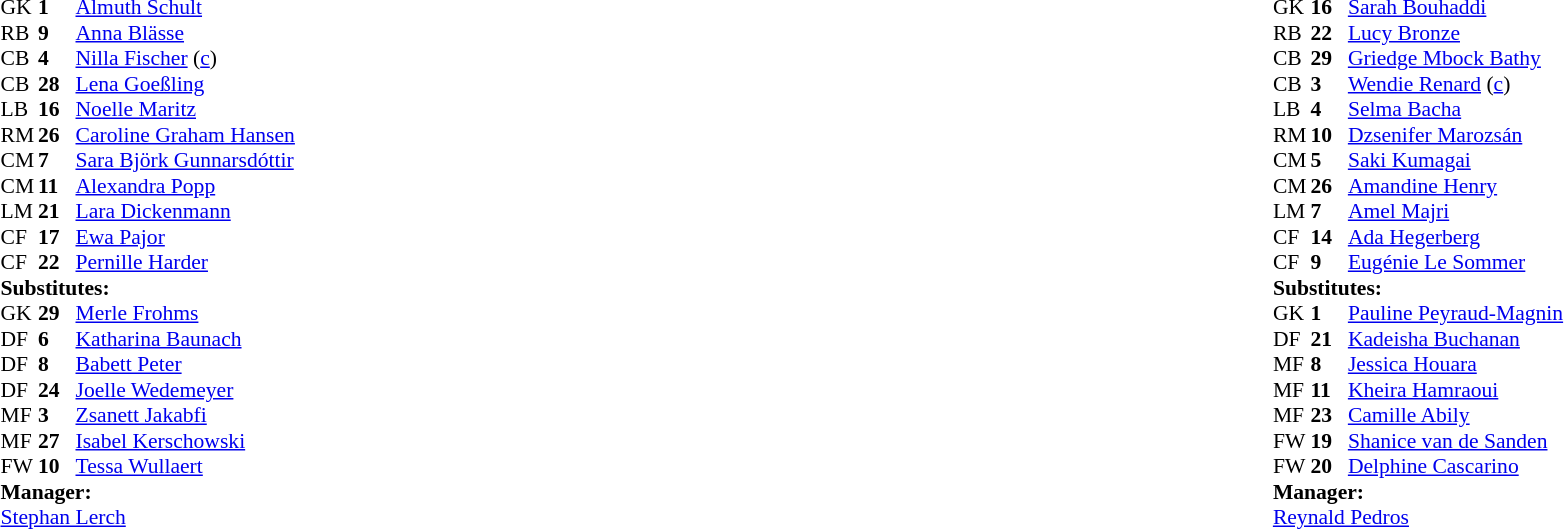<table width="100%">
<tr>
<td valign="top" width="40%"><br><table style="font-size:90%" cellspacing="0" cellpadding="0">
<tr>
<th width=25></th>
<th width=25></th>
</tr>
<tr>
<td>GK</td>
<td><strong>1</strong></td>
<td> <a href='#'>Almuth Schult</a></td>
</tr>
<tr>
<td>RB</td>
<td><strong>9</strong></td>
<td> <a href='#'>Anna Blässe</a></td>
</tr>
<tr>
<td>CB</td>
<td><strong>4</strong></td>
<td> <a href='#'>Nilla Fischer</a> (<a href='#'>c</a>)</td>
</tr>
<tr>
<td>CB</td>
<td><strong>28</strong></td>
<td> <a href='#'>Lena Goeßling</a></td>
</tr>
<tr>
<td>LB</td>
<td><strong>16</strong></td>
<td> <a href='#'>Noelle Maritz</a></td>
<td></td>
</tr>
<tr>
<td>RM</td>
<td><strong>26</strong></td>
<td> <a href='#'>Caroline Graham Hansen</a></td>
<td></td>
<td></td>
</tr>
<tr>
<td>CM</td>
<td><strong>7</strong></td>
<td> <a href='#'>Sara Björk Gunnarsdóttir</a></td>
<td></td>
<td></td>
</tr>
<tr>
<td>CM</td>
<td><strong>11</strong></td>
<td> <a href='#'>Alexandra Popp</a></td>
<td></td>
</tr>
<tr>
<td>LM</td>
<td><strong>21</strong></td>
<td> <a href='#'>Lara Dickenmann</a></td>
<td></td>
<td></td>
</tr>
<tr>
<td>CF</td>
<td><strong>17</strong></td>
<td> <a href='#'>Ewa Pajor</a></td>
</tr>
<tr>
<td>CF</td>
<td><strong>22</strong></td>
<td> <a href='#'>Pernille Harder</a></td>
</tr>
<tr>
<td colspan=3><strong>Substitutes:</strong></td>
</tr>
<tr>
<td>GK</td>
<td><strong>29</strong></td>
<td> <a href='#'>Merle Frohms</a></td>
</tr>
<tr>
<td>DF</td>
<td><strong>6</strong></td>
<td> <a href='#'>Katharina Baunach</a></td>
</tr>
<tr>
<td>DF</td>
<td><strong>8</strong></td>
<td> <a href='#'>Babett Peter</a></td>
</tr>
<tr>
<td>DF</td>
<td><strong>24</strong></td>
<td> <a href='#'>Joelle Wedemeyer</a></td>
<td></td>
<td></td>
</tr>
<tr>
<td>MF</td>
<td><strong>3</strong></td>
<td> <a href='#'>Zsanett Jakabfi</a></td>
</tr>
<tr>
<td>MF</td>
<td><strong>27</strong></td>
<td> <a href='#'>Isabel Kerschowski</a></td>
<td></td>
<td></td>
</tr>
<tr>
<td>FW</td>
<td><strong>10</strong></td>
<td> <a href='#'>Tessa Wullaert</a></td>
<td></td>
<td></td>
</tr>
<tr>
<td colspan=3><strong>Manager:</strong></td>
</tr>
<tr>
<td colspan=3> <a href='#'>Stephan Lerch</a></td>
</tr>
</table>
</td>
<td valign="top"></td>
<td valign="top" width="50%"><br><table style="font-size:90%; margin:auto" cellspacing="0" cellpadding="0">
<tr>
<th width=25></th>
<th width=25></th>
</tr>
<tr>
<td>GK</td>
<td><strong>16</strong></td>
<td> <a href='#'>Sarah Bouhaddi</a></td>
</tr>
<tr>
<td>RB</td>
<td><strong>22</strong></td>
<td> <a href='#'>Lucy Bronze</a></td>
</tr>
<tr>
<td>CB</td>
<td><strong>29</strong></td>
<td> <a href='#'>Griedge Mbock Bathy</a></td>
</tr>
<tr>
<td>CB</td>
<td><strong>3</strong></td>
<td> <a href='#'>Wendie Renard</a> (<a href='#'>c</a>)</td>
<td></td>
</tr>
<tr>
<td>LB</td>
<td><strong>4</strong></td>
<td> <a href='#'>Selma Bacha</a></td>
<td></td>
<td></td>
</tr>
<tr>
<td>RM</td>
<td><strong>10</strong></td>
<td> <a href='#'>Dzsenifer Marozsán</a></td>
</tr>
<tr>
<td>CM</td>
<td><strong>5</strong></td>
<td> <a href='#'>Saki Kumagai</a></td>
<td></td>
<td></td>
</tr>
<tr>
<td>CM</td>
<td><strong>26</strong></td>
<td> <a href='#'>Amandine Henry</a></td>
</tr>
<tr>
<td>LM</td>
<td><strong>7</strong></td>
<td> <a href='#'>Amel Majri</a></td>
</tr>
<tr>
<td>CF</td>
<td><strong>14</strong></td>
<td> <a href='#'>Ada Hegerberg</a></td>
</tr>
<tr>
<td>CF</td>
<td><strong>9</strong></td>
<td> <a href='#'>Eugénie Le Sommer</a></td>
<td></td>
<td></td>
</tr>
<tr>
<td colspan=3><strong>Substitutes:</strong></td>
</tr>
<tr>
<td>GK</td>
<td><strong>1</strong></td>
<td> <a href='#'>Pauline Peyraud-Magnin</a></td>
</tr>
<tr>
<td>DF</td>
<td><strong>21</strong></td>
<td> <a href='#'>Kadeisha Buchanan</a></td>
</tr>
<tr>
<td>MF</td>
<td><strong>8</strong></td>
<td> <a href='#'>Jessica Houara</a></td>
</tr>
<tr>
<td>MF</td>
<td><strong>11</strong></td>
<td> <a href='#'>Kheira Hamraoui</a></td>
</tr>
<tr>
<td>MF</td>
<td><strong>23</strong></td>
<td> <a href='#'>Camille Abily</a></td>
<td></td>
<td></td>
</tr>
<tr>
<td>FW</td>
<td><strong>19</strong></td>
<td> <a href='#'>Shanice van de Sanden</a></td>
<td></td>
<td></td>
</tr>
<tr>
<td>FW</td>
<td><strong>20</strong></td>
<td> <a href='#'>Delphine Cascarino</a></td>
<td></td>
<td></td>
</tr>
<tr>
<td colspan=3><strong>Manager:</strong></td>
</tr>
<tr>
<td colspan=3> <a href='#'>Reynald Pedros</a></td>
</tr>
</table>
</td>
</tr>
</table>
